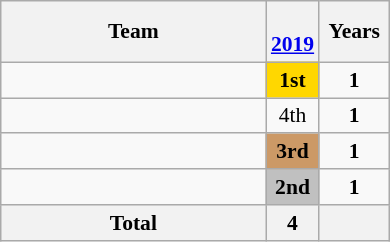<table class="wikitable" style="text-align:center; font-size:90%">
<tr>
<th width=170>Team</th>
<th width=25><br><a href='#'>2019</a></th>
<th width=40>Years</th>
</tr>
<tr>
<td align=left></td>
<td bgcolor=gold><strong>1st</strong></td>
<td><strong>1</strong></td>
</tr>
<tr>
<td align=left></td>
<td>4th</td>
<td><strong>1</strong></td>
</tr>
<tr>
<td align=left></td>
<td bgcolor=cc9966><strong>3rd</strong></td>
<td><strong>1</strong></td>
</tr>
<tr>
<td align=left></td>
<td bgcolor=silver><strong>2nd</strong></td>
<td><strong>1</strong></td>
</tr>
<tr>
<th>Total</th>
<th>4</th>
<th></th>
</tr>
</table>
